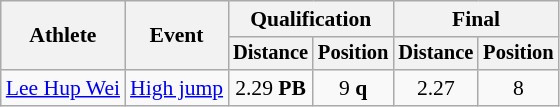<table class=wikitable style="font-size:90%">
<tr>
<th rowspan="2">Athlete</th>
<th rowspan="2">Event</th>
<th colspan="2">Qualification</th>
<th colspan="2">Final</th>
</tr>
<tr style="font-size:95%">
<th>Distance</th>
<th>Position</th>
<th>Distance</th>
<th>Position</th>
</tr>
<tr style=text-align:center>
<td style=text-align:left><a href='#'>Lee Hup Wei</a></td>
<td style=text-align:left><a href='#'>High jump</a></td>
<td>2.29 <strong>PB</strong></td>
<td>9 <strong>q</strong></td>
<td>2.27</td>
<td>8</td>
</tr>
</table>
